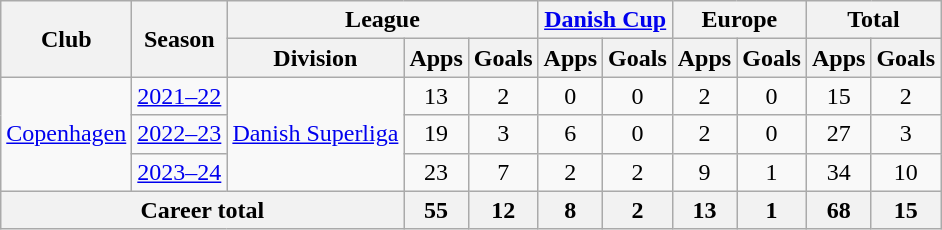<table class="wikitable" style="text-align:center">
<tr>
<th rowspan="2">Club</th>
<th rowspan="2">Season</th>
<th colspan="3">League</th>
<th colspan="2"><a href='#'>Danish Cup</a></th>
<th colspan="2">Europe</th>
<th colspan="2">Total</th>
</tr>
<tr>
<th>Division</th>
<th>Apps</th>
<th>Goals</th>
<th>Apps</th>
<th>Goals</th>
<th>Apps</th>
<th>Goals</th>
<th>Apps</th>
<th>Goals</th>
</tr>
<tr>
<td rowspan="3"><a href='#'>Copenhagen</a></td>
<td><a href='#'>2021–22</a></td>
<td rowspan="3"><a href='#'>Danish Superliga</a></td>
<td>13</td>
<td>2</td>
<td>0</td>
<td>0</td>
<td>2</td>
<td>0</td>
<td>15</td>
<td>2</td>
</tr>
<tr>
<td><a href='#'>2022–23</a></td>
<td>19</td>
<td>3</td>
<td>6</td>
<td>0</td>
<td>2</td>
<td>0</td>
<td>27</td>
<td>3</td>
</tr>
<tr>
<td><a href='#'>2023–24</a></td>
<td>23</td>
<td>7</td>
<td>2</td>
<td>2</td>
<td>9</td>
<td>1</td>
<td>34</td>
<td>10</td>
</tr>
<tr>
<th colspan="3">Career total</th>
<th>55</th>
<th>12</th>
<th>8</th>
<th>2</th>
<th>13</th>
<th>1</th>
<th>68</th>
<th>15</th>
</tr>
</table>
